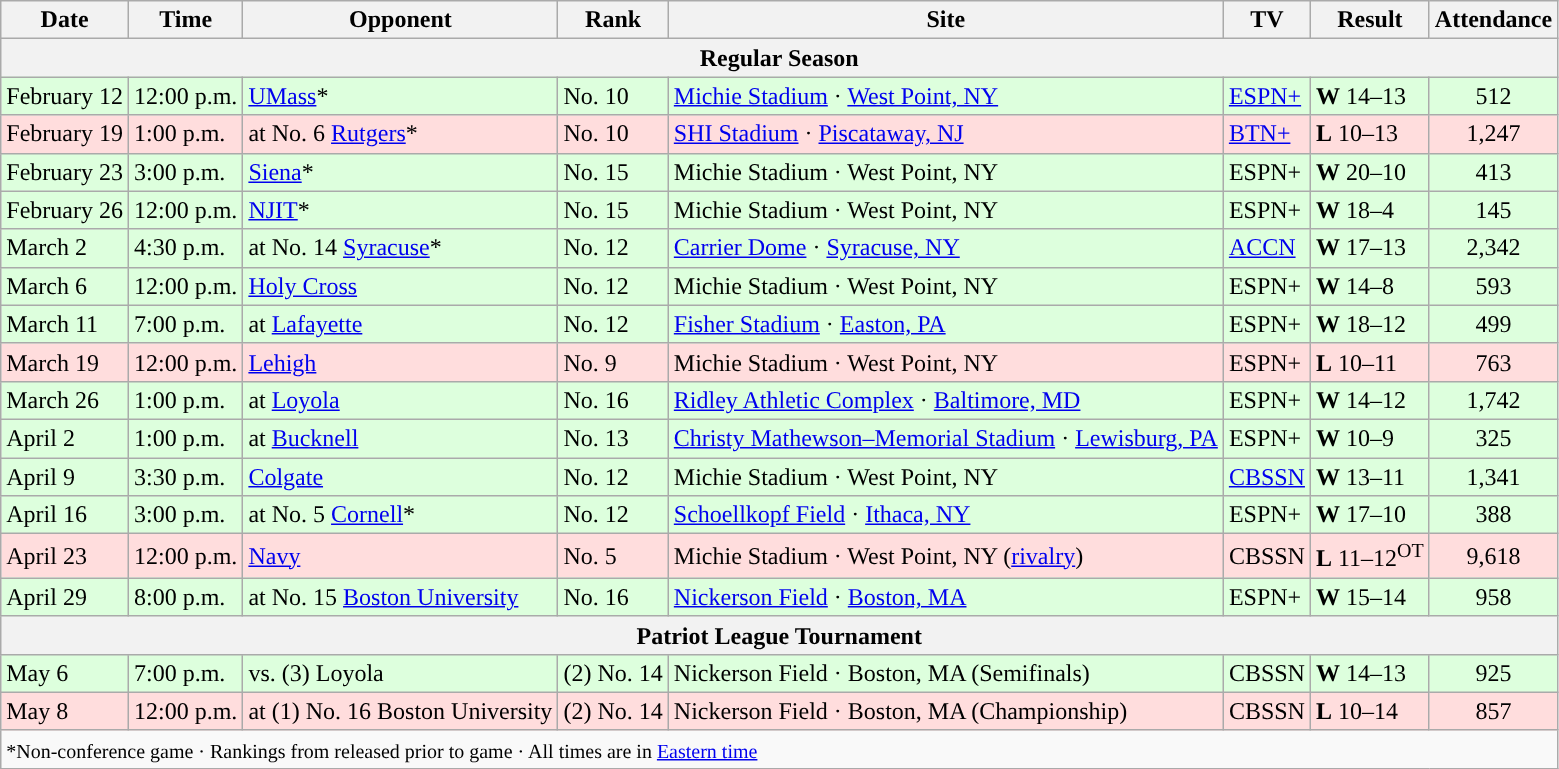<table class="wikitable">
<tr>
<th>Date</th>
<th>Time</th>
<th>Opponent</th>
<th>Rank</th>
<th>Site</th>
<th>TV</th>
<th>Result</th>
<th>Attendance</th>
</tr>
<tr>
<th colspan=8>Regular Season</th>
</tr>
<tr bgcolor=DDFFDD>
<td>February 12</td>
<td>12:00 p.m.</td>
<td><a href='#'>UMass</a>*</td>
<td>No. 10</td>
<td><a href='#'>Michie Stadium</a> · <a href='#'>West Point, NY</a></td>
<td><a href='#'>ESPN+</a></td>
<td><strong>W</strong> 14–13</td>
<td align=center>512</td>
</tr>
<tr bgcolor=FFDDDD>
<td>February 19</td>
<td>1:00 p.m.</td>
<td>at No. 6 <a href='#'>Rutgers</a>*</td>
<td>No. 10</td>
<td><a href='#'>SHI Stadium</a> · <a href='#'>Piscataway, NJ</a></td>
<td><a href='#'>BTN+</a></td>
<td><strong>L</strong> 10–13</td>
<td align=center>1,247</td>
</tr>
<tr bgcolor=DDFFDD>
<td>February 23</td>
<td>3:00 p.m.</td>
<td><a href='#'>Siena</a>*</td>
<td>No. 15</td>
<td>Michie Stadium · West Point, NY</td>
<td>ESPN+</td>
<td><strong>W</strong> 20–10</td>
<td align=center>413</td>
</tr>
<tr bgcolor=DDFFDD>
<td>February 26</td>
<td>12:00 p.m.</td>
<td><a href='#'>NJIT</a>*</td>
<td>No. 15</td>
<td>Michie Stadium · West Point, NY</td>
<td>ESPN+</td>
<td><strong>W</strong> 18–4</td>
<td align=center>145</td>
</tr>
<tr bgcolor=DDFFDD>
<td>March 2</td>
<td>4:30 p.m.</td>
<td>at No. 14 <a href='#'>Syracuse</a>*</td>
<td>No. 12</td>
<td><a href='#'>Carrier Dome</a> · <a href='#'>Syracuse, NY</a></td>
<td><a href='#'>ACCN</a></td>
<td><strong>W</strong> 17–13</td>
<td align=center>2,342</td>
</tr>
<tr bgcolor=DDFFDD>
<td>March 6</td>
<td>12:00 p.m.</td>
<td><a href='#'>Holy Cross</a></td>
<td>No. 12</td>
<td>Michie Stadium · West Point, NY</td>
<td>ESPN+</td>
<td><strong>W</strong> 14–8</td>
<td align=center>593</td>
</tr>
<tr bgcolor=DDFFDD>
<td>March 11</td>
<td>7:00 p.m.</td>
<td>at <a href='#'>Lafayette</a></td>
<td>No. 12</td>
<td><a href='#'>Fisher Stadium</a> · <a href='#'>Easton, PA</a></td>
<td>ESPN+</td>
<td><strong>W</strong> 18–12</td>
<td align=center>499</td>
</tr>
<tr bgcolor=FFDDDD>
<td>March 19</td>
<td>12:00 p.m.</td>
<td><a href='#'>Lehigh</a></td>
<td>No. 9</td>
<td>Michie Stadium · West Point, NY</td>
<td>ESPN+</td>
<td><strong>L</strong> 10–11</td>
<td align=center>763</td>
</tr>
<tr bgcolor=DDFFDD>
<td>March 26</td>
<td>1:00 p.m.</td>
<td>at <a href='#'>Loyola</a></td>
<td>No. 16</td>
<td><a href='#'>Ridley Athletic Complex</a> · <a href='#'>Baltimore, MD</a></td>
<td>ESPN+</td>
<td><strong>W</strong> 14–12</td>
<td align=center>1,742</td>
</tr>
<tr bgcolor=DDFFDD>
<td>April 2</td>
<td>1:00 p.m.</td>
<td>at <a href='#'>Bucknell</a></td>
<td>No. 13</td>
<td><a href='#'>Christy Mathewson–Memorial Stadium</a> · <a href='#'>Lewisburg, PA</a></td>
<td>ESPN+</td>
<td><strong>W</strong> 10–9</td>
<td align=center>325</td>
</tr>
<tr bgcolor=DDFFDD>
<td>April 9</td>
<td>3:30 p.m.</td>
<td><a href='#'>Colgate</a></td>
<td>No. 12</td>
<td>Michie Stadium · West Point, NY</td>
<td><a href='#'>CBSSN</a></td>
<td><strong>W</strong> 13–11</td>
<td align=center>1,341</td>
</tr>
<tr bgcolor=DDFFDD>
<td>April 16</td>
<td>3:00 p.m.</td>
<td>at No. 5 <a href='#'>Cornell</a>*</td>
<td>No. 12</td>
<td><a href='#'>Schoellkopf Field</a> · <a href='#'>Ithaca, NY</a></td>
<td>ESPN+</td>
<td><strong>W</strong> 17–10</td>
<td align=center>388</td>
</tr>
<tr bgcolor=FFDDDD>
<td>April 23</td>
<td>12:00 p.m.</td>
<td><a href='#'>Navy</a></td>
<td>No. 5</td>
<td>Michie Stadium · West Point, NY (<a href='#'>rivalry</a>)</td>
<td>CBSSN</td>
<td><strong>L</strong> 11–12<sup>OT</sup></td>
<td align=center>9,618</td>
</tr>
<tr bgcolor=DDFFDD>
<td>April 29</td>
<td>8:00 p.m.</td>
<td>at No. 15 <a href='#'>Boston University</a></td>
<td>No. 16</td>
<td><a href='#'>Nickerson Field</a> · <a href='#'>Boston, MA</a></td>
<td>ESPN+</td>
<td><strong>W</strong> 15–14</td>
<td align=center>958</td>
</tr>
<tr>
<th colspan=8>Patriot League Tournament</th>
</tr>
<tr bgcolor=DDFFDD>
<td>May 6</td>
<td>7:00 p.m.</td>
<td>vs. (3) Loyola</td>
<td>(2) No. 14</td>
<td>Nickerson Field · Boston, MA (Semifinals)</td>
<td>CBSSN</td>
<td><strong>W</strong> 14–13</td>
<td align=center>925</td>
</tr>
<tr bgcolor=FFDDDD>
<td>May 8</td>
<td>12:00 p.m.</td>
<td>at (1) No. 16 Boston University</td>
<td>(2) No. 14</td>
<td>Nickerson Field · Boston, MA (Championship)</td>
<td>CBSSN</td>
<td><strong>L</strong> 10–14</td>
<td align=center>857</td>
</tr>
<tr>
<td colspan=8 style="text-align:left;"><small>*Non-conference game · Rankings from  released prior to game · All times are in <a href='#'>Eastern time</a></small></td>
</tr>
</table>
